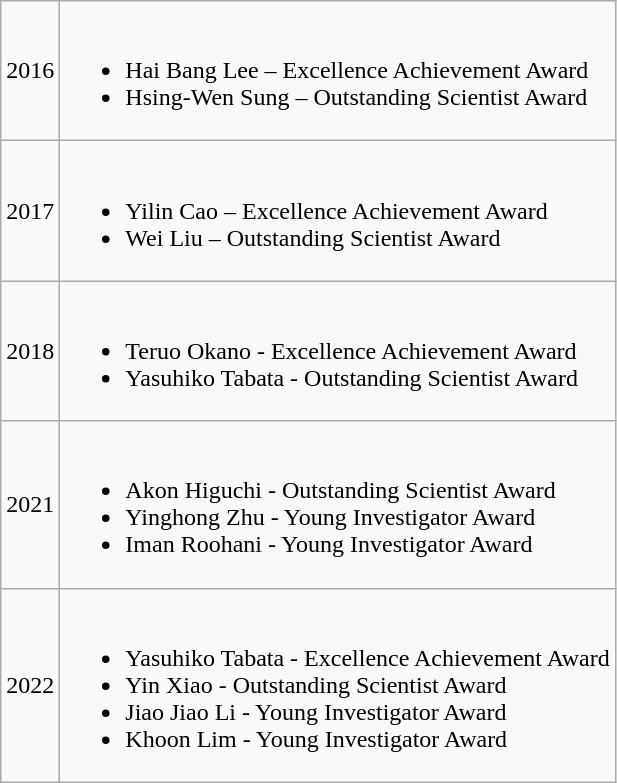<table class="wikitable">
<tr>
<td>2016</td>
<td><br><ul><li>Hai Bang Lee – Excellence Achievement Award</li><li>Hsing-Wen Sung – Outstanding Scientist Award</li></ul></td>
</tr>
<tr>
<td>2017</td>
<td><br><ul><li>Yilin Cao – Excellence Achievement Award</li><li>Wei Liu – Outstanding Scientist Award</li></ul></td>
</tr>
<tr>
<td>2018</td>
<td><br><ul><li>Teruo Okano - Excellence Achievement Award</li><li>Yasuhiko Tabata - Outstanding Scientist Award</li></ul></td>
</tr>
<tr>
<td>2021</td>
<td><br><ul><li>Akon Higuchi - Outstanding Scientist Award</li><li>Yinghong Zhu - Young Investigator Award</li><li>Iman Roohani - Young Investigator Award</li></ul></td>
</tr>
<tr>
<td>2022</td>
<td><br><ul><li>Yasuhiko Tabata - Excellence Achievement Award</li><li>Yin Xiao - Outstanding Scientist Award</li><li>Jiao Jiao Li - Young Investigator Award</li><li>Khoon Lim - Young Investigator Award</li></ul></td>
</tr>
</table>
